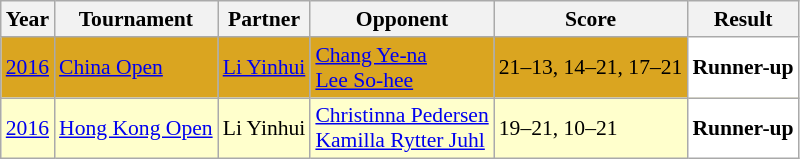<table class="sortable wikitable" style="font-size: 90%;">
<tr>
<th>Year</th>
<th>Tournament</th>
<th>Partner</th>
<th>Opponent</th>
<th>Score</th>
<th>Result</th>
</tr>
<tr style="background:#DAA520">
<td align="center"><a href='#'>2016</a></td>
<td align="left"><a href='#'>China Open</a></td>
<td align="left"> <a href='#'>Li Yinhui</a></td>
<td align="left"> <a href='#'>Chang Ye-na</a> <br>  <a href='#'>Lee So-hee</a></td>
<td align="left">21–13, 14–21, 17–21</td>
<td style="text-align:left; background:white"> <strong>Runner-up</strong></td>
</tr>
<tr style="background:#FFFFCC">
<td align="center"><a href='#'>2016</a></td>
<td align="left"><a href='#'>Hong Kong Open</a></td>
<td align="left"> Li Yinhui</td>
<td align="left"> <a href='#'>Christinna Pedersen</a> <br>  <a href='#'>Kamilla Rytter Juhl</a></td>
<td align="left">19–21, 10–21</td>
<td style="text-align:left; background:white"> <strong>Runner-up</strong></td>
</tr>
</table>
